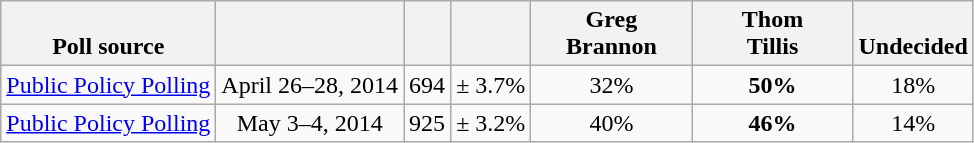<table class="wikitable" style="text-align:center">
<tr valign= bottom>
<th>Poll source</th>
<th></th>
<th></th>
<th></th>
<th style="width:100px;">Greg<br>Brannon</th>
<th style="width:100px;">Thom<br>Tillis</th>
<th>Undecided</th>
</tr>
<tr>
<td align=left><a href='#'>Public Policy Polling</a></td>
<td>April 26–28, 2014</td>
<td>694</td>
<td>± 3.7%</td>
<td>32%</td>
<td><strong>50%</strong></td>
<td>18%</td>
</tr>
<tr>
<td align=left><a href='#'>Public Policy Polling</a></td>
<td>May 3–4, 2014</td>
<td>925</td>
<td>± 3.2%</td>
<td>40%</td>
<td><strong>46%</strong></td>
<td>14%</td>
</tr>
</table>
